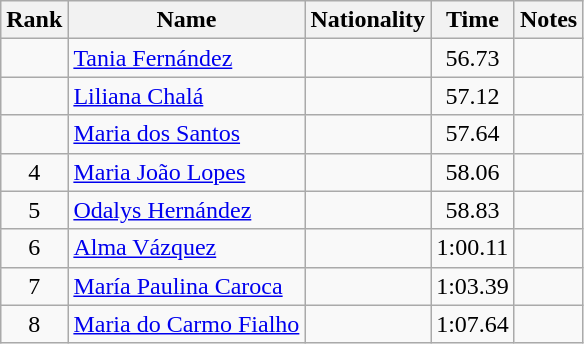<table class="wikitable sortable" style="text-align:center">
<tr>
<th>Rank</th>
<th>Name</th>
<th>Nationality</th>
<th>Time</th>
<th>Notes</th>
</tr>
<tr>
<td align=center></td>
<td align=left><a href='#'>Tania Fernández</a></td>
<td align=left></td>
<td>56.73</td>
<td></td>
</tr>
<tr>
<td align=center></td>
<td align=left><a href='#'>Liliana Chalá</a></td>
<td align=left></td>
<td>57.12</td>
<td></td>
</tr>
<tr>
<td align=center></td>
<td align=left><a href='#'>Maria dos Santos</a></td>
<td align=left></td>
<td>57.64</td>
<td></td>
</tr>
<tr>
<td align=center>4</td>
<td align=left><a href='#'>Maria João Lopes</a></td>
<td align=left></td>
<td>58.06</td>
<td></td>
</tr>
<tr>
<td align=center>5</td>
<td align=left><a href='#'>Odalys Hernández</a></td>
<td align=left></td>
<td>58.83</td>
<td></td>
</tr>
<tr>
<td align=center>6</td>
<td align=left><a href='#'>Alma Vázquez</a></td>
<td align=left></td>
<td>1:00.11</td>
<td></td>
</tr>
<tr>
<td align=center>7</td>
<td align=left><a href='#'>María Paulina Caroca</a></td>
<td align=left></td>
<td>1:03.39</td>
<td></td>
</tr>
<tr>
<td align=center>8</td>
<td align=left><a href='#'>Maria do Carmo Fialho</a></td>
<td align=left></td>
<td>1:07.64</td>
<td></td>
</tr>
</table>
